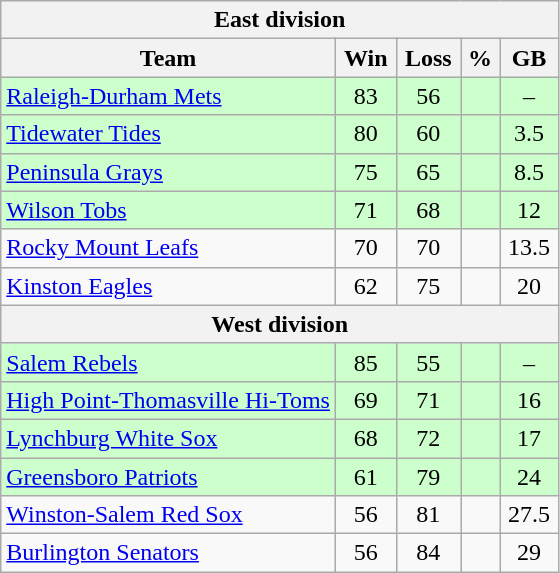<table class="wikitable">
<tr>
<th colspan="5">East division</th>
</tr>
<tr>
<th width="60%">Team</th>
<th>Win</th>
<th>Loss</th>
<th>%</th>
<th>GB</th>
</tr>
<tr align=center bgcolor=ccffcc>
<td align=left><a href='#'>Raleigh-Durham Mets</a></td>
<td>83</td>
<td>56</td>
<td></td>
<td>–</td>
</tr>
<tr align=center bgcolor=ccffcc>
<td align=left><a href='#'>Tidewater Tides</a></td>
<td>80</td>
<td>60</td>
<td></td>
<td>3.5</td>
</tr>
<tr align=center bgcolor=ccffcc>
<td align=left><a href='#'>Peninsula Grays</a></td>
<td>75</td>
<td>65</td>
<td></td>
<td>8.5</td>
</tr>
<tr align=center bgcolor=ccffcc>
<td align=left><a href='#'>Wilson Tobs</a></td>
<td>71</td>
<td>68</td>
<td></td>
<td>12</td>
</tr>
<tr align=center>
<td align=left><a href='#'>Rocky Mount Leafs</a></td>
<td>70</td>
<td>70</td>
<td></td>
<td>13.5</td>
</tr>
<tr align=center>
<td align=left><a href='#'>Kinston Eagles</a></td>
<td>62</td>
<td>75</td>
<td></td>
<td>20</td>
</tr>
<tr>
<th colspan="5">West division</th>
</tr>
<tr align=center bgcolor=ccffcc>
<td align=left><a href='#'>Salem Rebels</a></td>
<td>85</td>
<td>55</td>
<td></td>
<td>–</td>
</tr>
<tr align=center bgcolor=ccffcc>
<td align=left><a href='#'>High Point-Thomasville Hi-Toms</a></td>
<td>69</td>
<td>71</td>
<td></td>
<td>16</td>
</tr>
<tr align=center bgcolor=ccffcc>
<td align=left><a href='#'>Lynchburg White Sox</a></td>
<td>68</td>
<td>72</td>
<td></td>
<td>17</td>
</tr>
<tr align=center bgcolor=ccffcc>
<td align=left><a href='#'>Greensboro Patriots</a></td>
<td>61</td>
<td>79</td>
<td></td>
<td>24</td>
</tr>
<tr align=center>
<td align=left><a href='#'>Winston-Salem Red Sox</a></td>
<td>56</td>
<td>81</td>
<td></td>
<td>27.5</td>
</tr>
<tr align=center>
<td align=left><a href='#'>Burlington Senators</a></td>
<td>56</td>
<td>84</td>
<td></td>
<td>29</td>
</tr>
</table>
